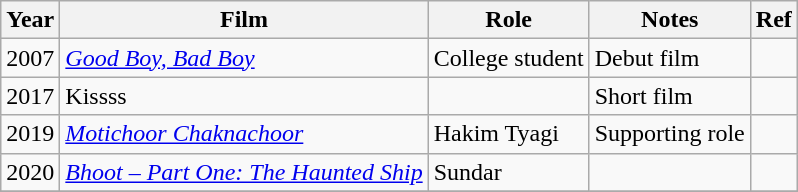<table class="wikitable sortable">
<tr>
<th>Year</th>
<th>Film</th>
<th>Role</th>
<th>Notes</th>
<th>Ref</th>
</tr>
<tr>
<td>2007</td>
<td><em><a href='#'>Good Boy, Bad Boy</a></em></td>
<td>College student</td>
<td>Debut film</td>
<td></td>
</tr>
<tr>
<td>2017</td>
<td>Kissss</td>
<td></td>
<td>Short film</td>
<td></td>
</tr>
<tr>
<td>2019</td>
<td><em><a href='#'>Motichoor Chaknachoor</a></em></td>
<td>Hakim Tyagi</td>
<td>Supporting role</td>
<td></td>
</tr>
<tr>
<td>2020</td>
<td><em><a href='#'>Bhoot – Part One: The Haunted Ship</a></em></td>
<td>Sundar</td>
<td></td>
<td></td>
</tr>
<tr>
</tr>
</table>
